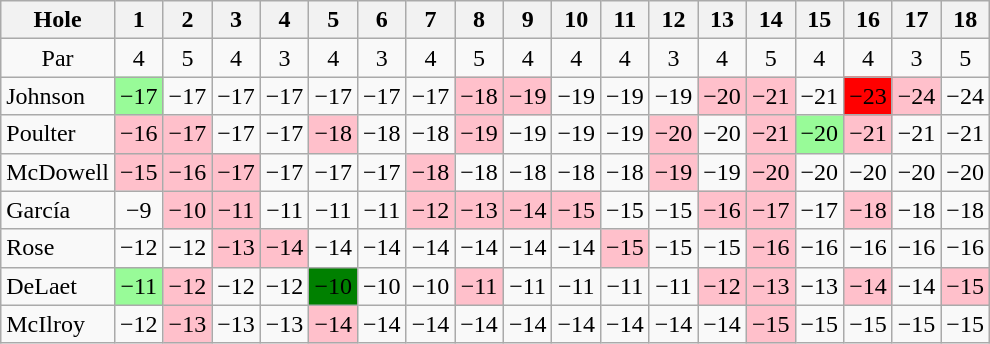<table class="wikitable" style="text-align:center">
<tr>
<th>Hole</th>
<th>1</th>
<th>2</th>
<th>3</th>
<th>4</th>
<th>5</th>
<th>6</th>
<th>7</th>
<th>8</th>
<th>9</th>
<th>10</th>
<th>11</th>
<th>12</th>
<th>13</th>
<th>14</th>
<th>15</th>
<th>16</th>
<th>17</th>
<th>18</th>
</tr>
<tr>
<td>Par</td>
<td>4</td>
<td>5</td>
<td>4</td>
<td>3</td>
<td>4</td>
<td>3</td>
<td>4</td>
<td>5</td>
<td>4</td>
<td>4</td>
<td>4</td>
<td>3</td>
<td>4</td>
<td>5</td>
<td>4</td>
<td>4</td>
<td>3</td>
<td>5</td>
</tr>
<tr>
<td align=left> Johnson</td>
<td style="background: PaleGreen;">−17</td>
<td>−17</td>
<td>−17</td>
<td>−17</td>
<td>−17</td>
<td>−17</td>
<td>−17</td>
<td style="background: Pink;">−18</td>
<td style="background: Pink;">−19</td>
<td>−19</td>
<td>−19</td>
<td>−19</td>
<td style="background: Pink;">−20</td>
<td style="background: Pink;">−21</td>
<td>−21</td>
<td style="background: Red;">−23</td>
<td style="background: Pink;">−24</td>
<td>−24</td>
</tr>
<tr>
<td align=left> Poulter</td>
<td style="background: Pink;">−16</td>
<td style="background: Pink;">−17</td>
<td>−17</td>
<td>−17</td>
<td style="background: Pink;">−18</td>
<td>−18</td>
<td>−18</td>
<td style="background: Pink;">−19</td>
<td>−19</td>
<td>−19</td>
<td>−19</td>
<td style="background: Pink;">−20</td>
<td>−20</td>
<td style="background: Pink;">−21</td>
<td style="background: PaleGreen;">−20</td>
<td style="background: Pink;">−21</td>
<td>−21</td>
<td>−21</td>
</tr>
<tr>
<td align=left> McDowell</td>
<td style="background: Pink;">−15</td>
<td style="background: Pink;">−16</td>
<td style="background: Pink;">−17</td>
<td>−17</td>
<td>−17</td>
<td>−17</td>
<td style="background: Pink;">−18</td>
<td>−18</td>
<td>−18</td>
<td>−18</td>
<td>−18</td>
<td style="background: Pink;">−19</td>
<td>−19</td>
<td style="background: Pink;">−20</td>
<td>−20</td>
<td>−20</td>
<td>−20</td>
<td>−20</td>
</tr>
<tr>
<td align=left> García</td>
<td>−9</td>
<td style="background: Pink;">−10</td>
<td style="background: Pink;">−11</td>
<td>−11</td>
<td>−11</td>
<td>−11</td>
<td style="background: Pink;">−12</td>
<td style="background: Pink;">−13</td>
<td style="background: Pink;">−14</td>
<td style="background: Pink;">−15</td>
<td>−15</td>
<td>−15</td>
<td style="background: Pink;">−16</td>
<td style="background: Pink;">−17</td>
<td>−17</td>
<td style="background: Pink;">−18</td>
<td>−18</td>
<td>−18</td>
</tr>
<tr>
<td align=left> Rose</td>
<td>−12</td>
<td>−12</td>
<td style="background: Pink;">−13</td>
<td style="background: Pink;">−14</td>
<td>−14</td>
<td>−14</td>
<td>−14</td>
<td>−14</td>
<td>−14</td>
<td>−14</td>
<td style="background: Pink;">−15</td>
<td>−15</td>
<td>−15</td>
<td style="background: Pink;">−16</td>
<td>−16</td>
<td>−16</td>
<td>−16</td>
<td>−16</td>
</tr>
<tr>
<td align=left> DeLaet</td>
<td style="background: PaleGreen;">−11</td>
<td style="background: Pink;">−12</td>
<td>−12</td>
<td>−12</td>
<td style="background: Green;">−10</td>
<td>−10</td>
<td>−10</td>
<td style="background: Pink;">−11</td>
<td>−11</td>
<td>−11</td>
<td>−11</td>
<td>−11</td>
<td style="background: Pink;">−12</td>
<td style="background: Pink;">−13</td>
<td>−13</td>
<td style="background: Pink;">−14</td>
<td>−14</td>
<td style="background: Pink;">−15</td>
</tr>
<tr>
<td align=left> McIlroy</td>
<td>−12</td>
<td style="background: Pink;">−13</td>
<td>−13</td>
<td>−13</td>
<td style="background: Pink;">−14</td>
<td>−14</td>
<td>−14</td>
<td>−14</td>
<td>−14</td>
<td>−14</td>
<td>−14</td>
<td>−14</td>
<td>−14</td>
<td style="background: Pink;">−15</td>
<td>−15</td>
<td>−15</td>
<td>−15</td>
<td>−15</td>
</tr>
</table>
